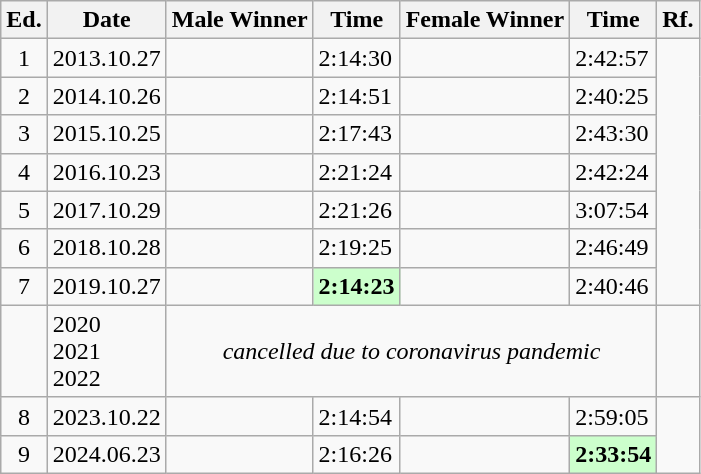<table class="wikitable sortable">
<tr>
<th class="unsortable">Ed.</th>
<th>Date</th>
<th>Male Winner</th>
<th>Time</th>
<th>Female Winner</th>
<th>Time</th>
<th class="unsortable">Rf.</th>
</tr>
<tr>
<td align="center">1</td>
<td>2013.10.27</td>
<td></td>
<td>2:14:30</td>
<td></td>
<td>2:42:57</td>
</tr>
<tr>
<td align="center">2</td>
<td>2014.10.26</td>
<td></td>
<td>2:14:51</td>
<td></td>
<td>2:40:25</td>
</tr>
<tr>
<td align="center">3</td>
<td>2015.10.25</td>
<td></td>
<td>2:17:43</td>
<td></td>
<td>2:43:30</td>
</tr>
<tr>
<td align="center">4</td>
<td>2016.10.23</td>
<td></td>
<td>2:21:24</td>
<td></td>
<td>2:42:24</td>
</tr>
<tr>
<td align="center">5</td>
<td>2017.10.29</td>
<td></td>
<td>2:21:26</td>
<td></td>
<td>3:07:54</td>
</tr>
<tr>
<td align="center">6</td>
<td>2018.10.28</td>
<td></td>
<td>2:19:25</td>
<td></td>
<td>2:46:49</td>
</tr>
<tr>
<td align="center">7</td>
<td>2019.10.27</td>
<td></td>
<td bgcolor="#CCFFCC"><strong>2:14:23</strong></td>
<td></td>
<td>2:40:46</td>
</tr>
<tr>
<td></td>
<td>2020<br>2021<br>2022</td>
<td colspan="4" align="center" data-sort-value=""><em>cancelled due to coronavirus pandemic</em></td>
<td></td>
</tr>
<tr>
<td align="center">8</td>
<td>2023.10.22</td>
<td></td>
<td>2:14:54</td>
<td></td>
<td>2:59:05</td>
</tr>
<tr>
<td align="center">9</td>
<td>2024.06.23</td>
<td></td>
<td>2:16:26</td>
<td></td>
<td bgcolor="#CCFFCC"><strong>2:33:54</strong></td>
</tr>
</table>
